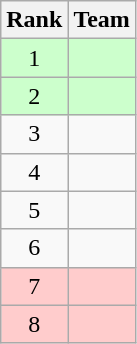<table class=wikitable style="text-align: center;">
<tr>
<th>Rank</th>
<th>Team</th>
</tr>
<tr style="background: #CCFFCC;">
<td>1</td>
<td style="text-align: left;"><strong></strong></td>
</tr>
<tr style="background: #CCFFCC;">
<td>2</td>
<td style="text-align: left;"><strong></strong></td>
</tr>
<tr>
<td>3</td>
<td style="text-align: left;"></td>
</tr>
<tr>
<td>4</td>
<td style="text-align: left;"></td>
</tr>
<tr>
<td>5</td>
<td style="text-align: left;"></td>
</tr>
<tr>
<td>6</td>
<td style="text-align: left;"></td>
</tr>
<tr style="background: #FFCCCC;">
<td>7</td>
<td style="text-align: left;"></td>
</tr>
<tr style="background: #FFCCCC;">
<td>8</td>
<td style="text-align: left;"></td>
</tr>
</table>
